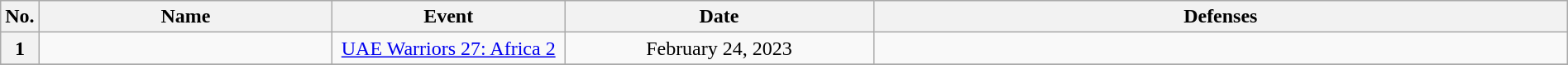<table class="wikitable" width=100%>
<tr>
<th width=1%>No.</th>
<th width=19%>Name</th>
<th width=15%>Event</th>
<th width=20%>Date</th>
<th width=45%>Defenses</th>
</tr>
<tr>
<th>1</th>
<td align=left><br></td>
<td align=center><a href='#'>UAE Warriors 27: Africa 2</a> <br></td>
<td align=center>February 24, 2023</td>
<td></td>
</tr>
<tr>
</tr>
</table>
